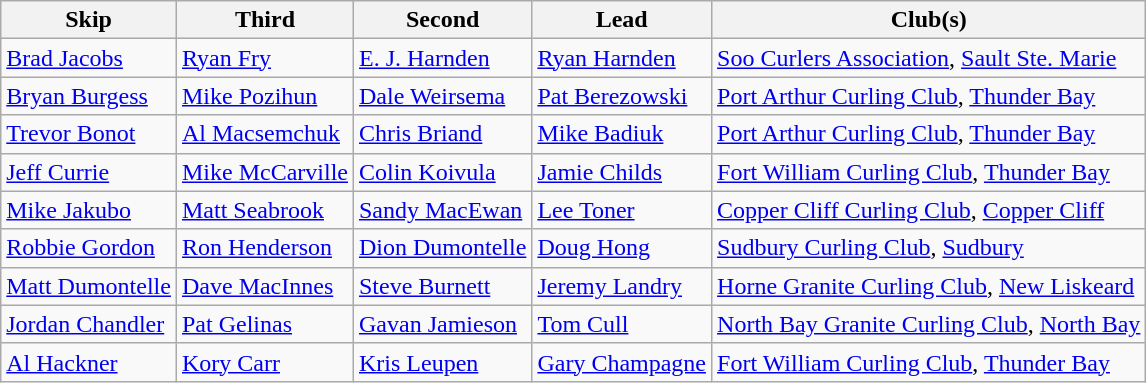<table class="wikitable">
<tr>
<th>Skip</th>
<th>Third</th>
<th>Second</th>
<th>Lead</th>
<th>Club(s)</th>
</tr>
<tr>
<td><a href='#'>Brad Jacobs</a></td>
<td><a href='#'>Ryan Fry</a></td>
<td><a href='#'>E. J. Harnden</a></td>
<td><a href='#'>Ryan Harnden</a></td>
<td><a href='#'>Soo Curlers Association</a>, <a href='#'>Sault Ste. Marie</a></td>
</tr>
<tr>
<td><a href='#'>Bryan Burgess</a></td>
<td><a href='#'>Mike Pozihun</a></td>
<td><a href='#'>Dale Weirsema</a></td>
<td><a href='#'>Pat Berezowski</a></td>
<td><a href='#'>Port Arthur Curling Club</a>, <a href='#'>Thunder Bay</a></td>
</tr>
<tr>
<td><a href='#'>Trevor Bonot</a></td>
<td><a href='#'>Al Macsemchuk</a></td>
<td><a href='#'>Chris Briand</a></td>
<td><a href='#'>Mike Badiuk</a></td>
<td><a href='#'>Port Arthur Curling Club</a>, <a href='#'>Thunder Bay</a></td>
</tr>
<tr>
<td><a href='#'>Jeff Currie</a></td>
<td><a href='#'>Mike McCarville</a></td>
<td><a href='#'>Colin Koivula</a></td>
<td><a href='#'>Jamie Childs</a></td>
<td><a href='#'>Fort William Curling Club</a>, <a href='#'>Thunder Bay</a></td>
</tr>
<tr>
<td><a href='#'>Mike Jakubo</a></td>
<td><a href='#'>Matt Seabrook</a></td>
<td><a href='#'>Sandy MacEwan</a></td>
<td><a href='#'>Lee Toner</a></td>
<td><a href='#'>Copper Cliff Curling Club</a>, <a href='#'>Copper Cliff</a></td>
</tr>
<tr>
<td><a href='#'>Robbie Gordon</a></td>
<td><a href='#'>Ron Henderson</a></td>
<td><a href='#'>Dion Dumontelle</a></td>
<td><a href='#'>Doug Hong</a></td>
<td><a href='#'>Sudbury Curling Club</a>, <a href='#'>Sudbury</a></td>
</tr>
<tr>
<td><a href='#'>Matt Dumontelle</a></td>
<td><a href='#'>Dave MacInnes</a></td>
<td><a href='#'>Steve Burnett</a></td>
<td><a href='#'>Jeremy Landry</a></td>
<td><a href='#'>Horne Granite Curling Club</a>, <a href='#'>New Liskeard</a></td>
</tr>
<tr>
<td><a href='#'>Jordan Chandler</a></td>
<td><a href='#'>Pat Gelinas</a></td>
<td><a href='#'>Gavan Jamieson</a></td>
<td><a href='#'>Tom Cull</a></td>
<td><a href='#'>North Bay Granite Curling Club</a>, <a href='#'>North Bay</a></td>
</tr>
<tr>
<td><a href='#'>Al Hackner</a></td>
<td><a href='#'>Kory Carr</a></td>
<td><a href='#'>Kris Leupen</a></td>
<td><a href='#'>Gary Champagne</a></td>
<td><a href='#'>Fort William Curling Club</a>, <a href='#'>Thunder Bay</a></td>
</tr>
</table>
